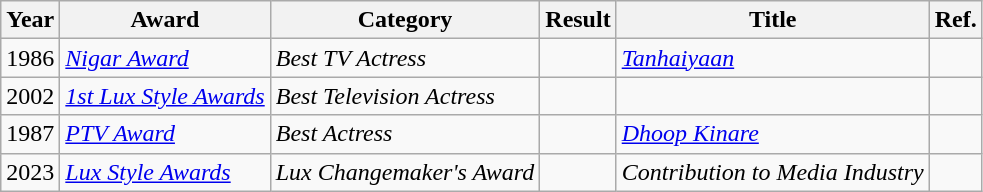<table class="wikitable">
<tr>
<th>Year</th>
<th>Award</th>
<th>Category</th>
<th>Result</th>
<th>Title</th>
<th>Ref.</th>
</tr>
<tr>
<td>1986</td>
<td><em><a href='#'>Nigar Award</a></em></td>
<td><em>Best TV Actress</em></td>
<td></td>
<td><em><a href='#'>Tanhaiyaan</a></em></td>
<td></td>
</tr>
<tr>
<td>2002</td>
<td><em><a href='#'>1st Lux Style Awards</a></em></td>
<td><em>Best Television Actress</em></td>
<td></td>
<td></td>
<td></td>
</tr>
<tr>
<td>1987</td>
<td><em><a href='#'>PTV Award</a></em></td>
<td><em>Best Actress</em></td>
<td></td>
<td><em><a href='#'>Dhoop Kinare</a></em></td>
<td></td>
</tr>
<tr>
<td>2023</td>
<td><em><a href='#'>Lux Style Awards</a></em></td>
<td><em>Lux Changemaker's Award</em></td>
<td></td>
<td><em>Contribution to Media Industry</em></td>
<td></td>
</tr>
</table>
